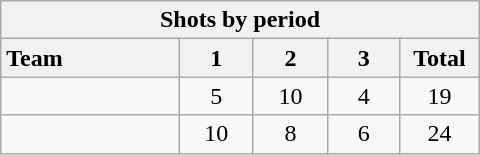<table class="wikitable" style="width:20em; text-align:right;">
<tr>
<th colspan=6>Shots by period</th>
</tr>
<tr>
<th style="width:8em; text-align:left;">Team</th>
<th style="width:3em;">1</th>
<th style="width:3em;">2</th>
<th style="width:3em;">3</th>
<th style="width:3em;">Total</th>
</tr>
<tr>
<td style="text-align:left;"></td>
<td align=center>5</td>
<td align=center>10</td>
<td align=center>4</td>
<td align=center>19</td>
</tr>
<tr>
<td style="text-align:left;"></td>
<td align=center>10</td>
<td align=center>8</td>
<td align=center>6</td>
<td align=center>24</td>
</tr>
</table>
